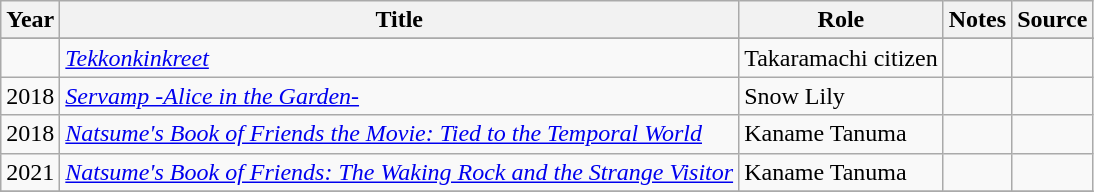<table class="wikitable sortable plainrowheaders">
<tr>
<th>Year</th>
<th>Title</th>
<th>Role</th>
<th class="unsortable">Notes</th>
<th class="unsortable">Source</th>
</tr>
<tr>
</tr>
<tr>
<td></td>
<td><em><a href='#'>Tekkonkinkreet</a></em></td>
<td>Takaramachi citizen</td>
<td></td>
<td></td>
</tr>
<tr>
<td>2018</td>
<td><em><a href='#'>Servamp -Alice in the Garden-</a></em></td>
<td>Snow Lily</td>
<td></td>
<td></td>
</tr>
<tr>
<td>2018</td>
<td><em><a href='#'>Natsume's Book of Friends the Movie: Tied to the Temporal World</a></em></td>
<td>Kaname Tanuma</td>
<td></td>
<td></td>
</tr>
<tr>
<td>2021</td>
<td><em><a href='#'>Natsume's Book of Friends: The Waking Rock and the Strange Visitor</a></em></td>
<td>Kaname Tanuma</td>
<td></td>
<td></td>
</tr>
<tr>
</tr>
</table>
